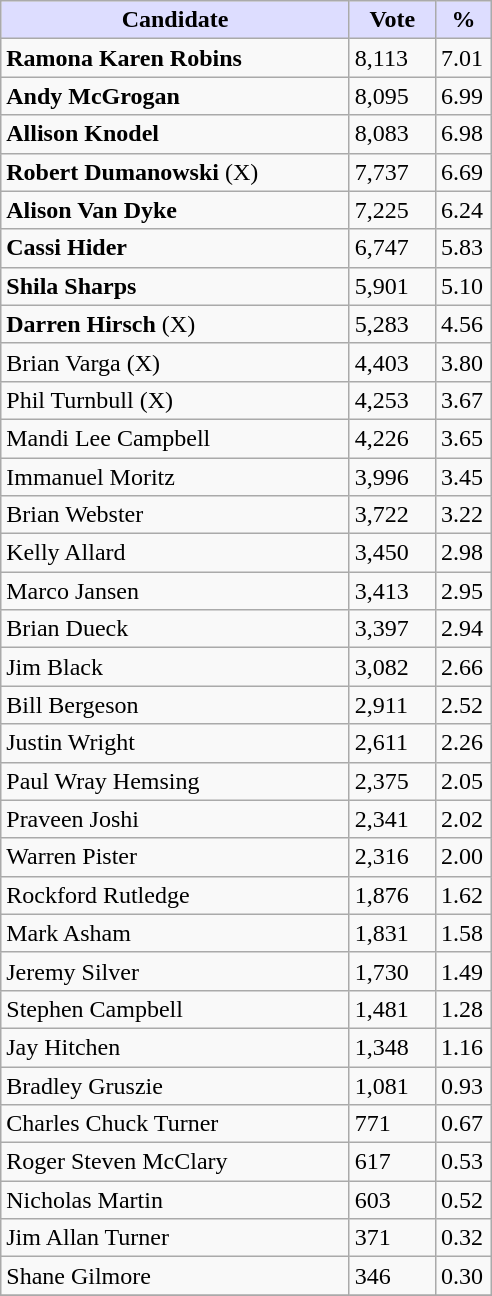<table class="wikitable sortable">
<tr>
<th style="background:#ddf; width:225px;">Candidate</th>
<th style="background:#ddf; width:50px;">Vote</th>
<th style="background:#ddf; width:30px;">%</th>
</tr>
<tr>
<td><strong>Ramona Karen Robins</strong></td>
<td>8,113</td>
<td>7.01</td>
</tr>
<tr>
<td><strong>Andy McGrogan</strong></td>
<td>8,095</td>
<td>6.99</td>
</tr>
<tr>
<td><strong>Allison Knodel</strong></td>
<td>8,083</td>
<td>6.98</td>
</tr>
<tr>
<td><strong>Robert Dumanowski</strong> (X)</td>
<td>7,737</td>
<td>6.69</td>
</tr>
<tr>
<td><strong>Alison Van Dyke</strong></td>
<td>7,225</td>
<td>6.24</td>
</tr>
<tr>
<td><strong>Cassi Hider</strong></td>
<td>6,747</td>
<td>5.83</td>
</tr>
<tr>
<td><strong>Shila Sharps</strong></td>
<td>5,901</td>
<td>5.10</td>
</tr>
<tr>
<td><strong>Darren Hirsch</strong> (X)</td>
<td>5,283</td>
<td>4.56</td>
</tr>
<tr>
<td>Brian Varga (X)</td>
<td>4,403</td>
<td>3.80</td>
</tr>
<tr>
<td>Phil Turnbull (X)</td>
<td>4,253</td>
<td>3.67</td>
</tr>
<tr>
<td>Mandi Lee Campbell</td>
<td>4,226</td>
<td>3.65</td>
</tr>
<tr>
<td>Immanuel Moritz</td>
<td>3,996</td>
<td>3.45</td>
</tr>
<tr>
<td>Brian Webster</td>
<td>3,722</td>
<td>3.22</td>
</tr>
<tr>
<td>Kelly Allard</td>
<td>3,450</td>
<td>2.98</td>
</tr>
<tr>
<td>Marco Jansen</td>
<td>3,413</td>
<td>2.95</td>
</tr>
<tr>
<td>Brian Dueck</td>
<td>3,397</td>
<td>2.94</td>
</tr>
<tr>
<td>Jim Black</td>
<td>3,082</td>
<td>2.66</td>
</tr>
<tr>
<td>Bill Bergeson</td>
<td>2,911</td>
<td>2.52</td>
</tr>
<tr>
<td>Justin Wright</td>
<td>2,611</td>
<td>2.26</td>
</tr>
<tr>
<td>Paul Wray Hemsing</td>
<td>2,375</td>
<td>2.05</td>
</tr>
<tr>
<td>Praveen Joshi</td>
<td>2,341</td>
<td>2.02</td>
</tr>
<tr>
<td>Warren Pister</td>
<td>2,316</td>
<td>2.00</td>
</tr>
<tr>
<td>Rockford Rutledge</td>
<td>1,876</td>
<td>1.62</td>
</tr>
<tr>
<td>Mark Asham</td>
<td>1,831</td>
<td>1.58</td>
</tr>
<tr>
<td>Jeremy Silver</td>
<td>1,730</td>
<td>1.49</td>
</tr>
<tr>
<td>Stephen Campbell</td>
<td>1,481</td>
<td>1.28</td>
</tr>
<tr>
<td>Jay Hitchen</td>
<td>1,348</td>
<td>1.16</td>
</tr>
<tr>
<td>Bradley Gruszie</td>
<td>1,081</td>
<td>0.93</td>
</tr>
<tr>
<td>Charles Chuck Turner</td>
<td>771</td>
<td>0.67</td>
</tr>
<tr>
<td>Roger Steven McClary</td>
<td>617</td>
<td>0.53</td>
</tr>
<tr>
<td>Nicholas Martin</td>
<td>603</td>
<td>0.52</td>
</tr>
<tr>
<td>Jim Allan Turner</td>
<td>371</td>
<td>0.32</td>
</tr>
<tr>
<td>Shane Gilmore</td>
<td>346</td>
<td>0.30</td>
</tr>
<tr>
</tr>
</table>
